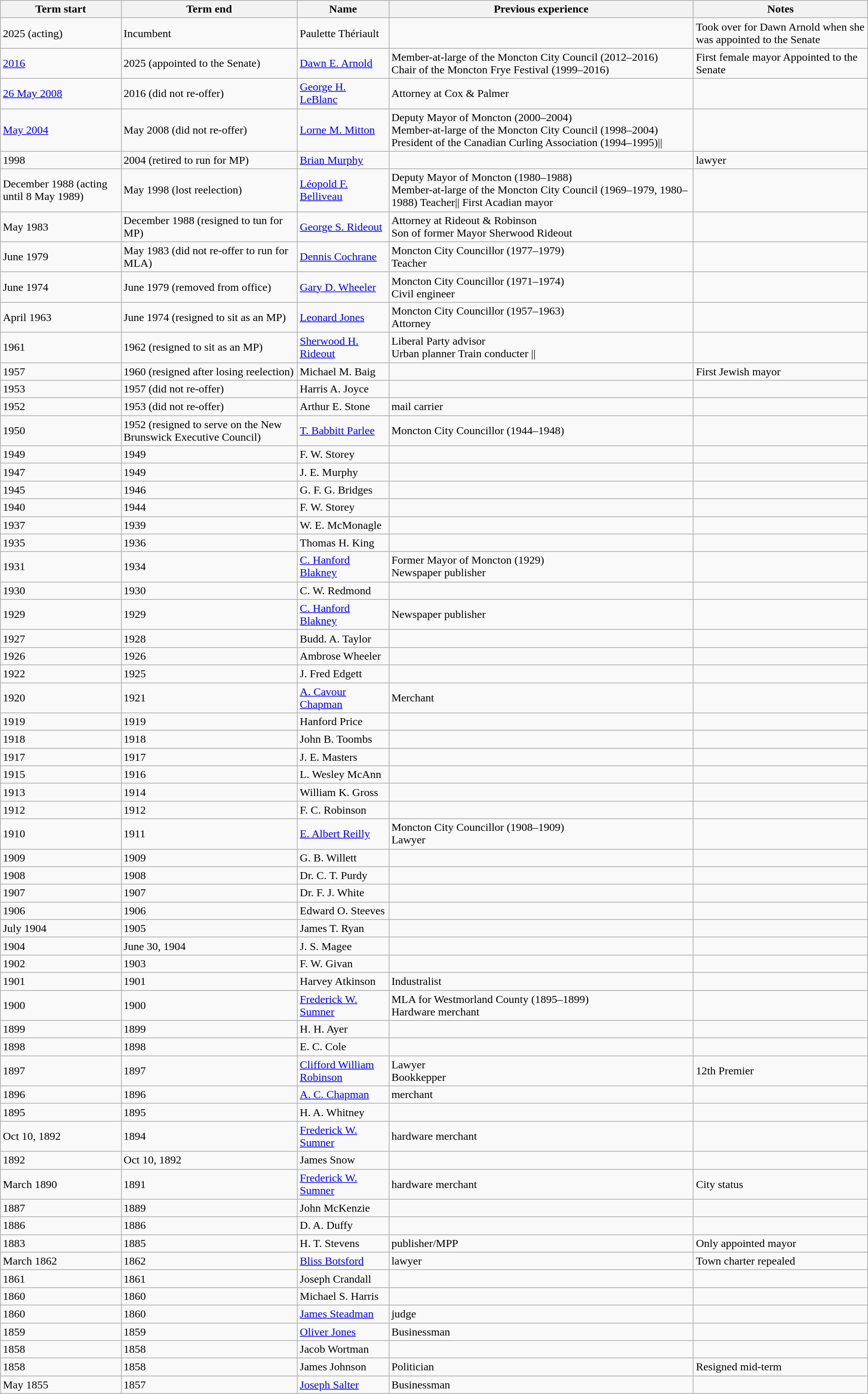<table class="wikitable">
<tr>
<th>Term start</th>
<th>Term end</th>
<th>Name</th>
<th>Previous experience</th>
<th>Notes</th>
</tr>
<tr>
<td>2025 (acting)</td>
<td>Incumbent</td>
<td>Paulette Thériault</td>
<td></td>
<td>Took over for Dawn Arnold when she was appointed to the Senate</td>
</tr>
<tr>
<td><a href='#'>2016</a></td>
<td>2025 (appointed to the Senate)</td>
<td><a href='#'>Dawn E. Arnold</a></td>
<td>Member-at-large of the Moncton City Council (2012–2016)<br>Chair of the Moncton Frye Festival (1999–2016)</td>
<td>First female mayor Appointed to the Senate</td>
</tr>
<tr>
<td><a href='#'>26 May 2008</a></td>
<td>2016 (did not re-offer)</td>
<td><a href='#'>George H. LeBlanc</a></td>
<td>Attorney at Cox & Palmer</td>
<td></td>
</tr>
<tr>
<td><a href='#'>May 2004</a></td>
<td>May 2008 (did not re-offer)</td>
<td><a href='#'>Lorne M. Mitton</a></td>
<td>Deputy Mayor of Moncton (2000–2004)<br>Member-at-large of the Moncton City Council (1998–2004)
President of the Canadian Curling Association (1994–1995)||</td>
</tr>
<tr>
<td>1998</td>
<td>2004 (retired to run for MP)</td>
<td><a href='#'>Brian Murphy</a></td>
<td></td>
<td>lawyer</td>
</tr>
<tr>
<td>December 1988 (acting until 8 May 1989)</td>
<td>May 1998 (lost reelection)</td>
<td><a href='#'>Léopold F. Belliveau</a></td>
<td>Deputy Mayor of Moncton (1980–1988)<br>Member-at-large of the Moncton City Council (1969–1979, 1980–1988)
Teacher|| First Acadian mayor</td>
</tr>
<tr>
<td>May 1983</td>
<td>December 1988 (resigned to tun for MP)</td>
<td><a href='#'>George S. Rideout</a></td>
<td>Attorney at Rideout & Robinson<br>Son of former Mayor Sherwood Rideout</td>
<td></td>
</tr>
<tr>
<td>June 1979</td>
<td>May 1983 (did not re-offer to run for MLA)</td>
<td><a href='#'>Dennis Cochrane</a></td>
<td>Moncton City Councillor (1977–1979)<br>Teacher</td>
<td></td>
</tr>
<tr>
<td>June 1974</td>
<td>June 1979 (removed from office)</td>
<td><a href='#'>Gary D. Wheeler</a></td>
<td>Moncton City Councillor (1971–1974)<br>Civil engineer</td>
<td></td>
</tr>
<tr>
<td>April 1963</td>
<td>June 1974 (resigned to sit as an MP)</td>
<td><a href='#'>Leonard Jones</a></td>
<td>Moncton City Councillor (1957–1963)<br>Attorney</td>
<td></td>
</tr>
<tr>
<td>1961</td>
<td>1962 (resigned to sit as an MP)</td>
<td><a href='#'>Sherwood H. Rideout</a></td>
<td>Liberal Party advisor<br>Urban planner
Train conducter ||</td>
</tr>
<tr>
<td>1957</td>
<td>1960 (resigned after losing reelection)</td>
<td>Michael M. Baig</td>
<td></td>
<td>First Jewish mayor</td>
</tr>
<tr>
<td>1953</td>
<td>1957 (did not re-offer)</td>
<td>Harris A. Joyce</td>
<td></td>
<td></td>
</tr>
<tr>
<td>1952</td>
<td>1953 (did not re-offer)</td>
<td>Arthur E. Stone</td>
<td>mail carrier</td>
<td></td>
</tr>
<tr>
<td>1950</td>
<td>1952 (resigned to serve on the New Brunswick Executive Council)</td>
<td><a href='#'>T. Babbitt Parlee</a></td>
<td>Moncton City Councillor (1944–1948)</td>
<td></td>
</tr>
<tr>
<td>1949</td>
<td>1949</td>
<td>F. W. Storey</td>
<td></td>
<td></td>
</tr>
<tr>
<td>1947</td>
<td>1949</td>
<td>J. E. Murphy</td>
<td></td>
<td></td>
</tr>
<tr>
<td>1945</td>
<td>1946</td>
<td>G. F. G. Bridges</td>
<td></td>
<td></td>
</tr>
<tr>
<td>1940</td>
<td>1944</td>
<td>F. W. Storey</td>
<td></td>
<td></td>
</tr>
<tr>
<td>1937</td>
<td>1939</td>
<td>W. E. McMonagle</td>
<td></td>
<td></td>
</tr>
<tr>
<td>1935</td>
<td>1936</td>
<td>Thomas H. King</td>
<td></td>
<td></td>
</tr>
<tr>
<td>1931</td>
<td>1934</td>
<td><a href='#'>C. Hanford Blakney</a></td>
<td>Former Mayor of Moncton (1929)<br>Newspaper publisher</td>
<td></td>
</tr>
<tr>
<td>1930</td>
<td>1930</td>
<td>C. W. Redmond</td>
<td></td>
<td></td>
</tr>
<tr>
<td>1929</td>
<td>1929</td>
<td><a href='#'>C. Hanford Blakney</a></td>
<td>Newspaper publisher</td>
<td></td>
</tr>
<tr>
<td>1927</td>
<td>1928</td>
<td>Budd. A. Taylor</td>
<td></td>
<td></td>
</tr>
<tr>
<td>1926</td>
<td>1926</td>
<td>Ambrose Wheeler</td>
<td></td>
<td></td>
</tr>
<tr>
<td>1922</td>
<td>1925</td>
<td>J. Fred Edgett</td>
<td></td>
<td></td>
</tr>
<tr>
<td>1920</td>
<td>1921</td>
<td><a href='#'>A. Cavour Chapman</a></td>
<td>Merchant</td>
<td></td>
</tr>
<tr>
<td>1919</td>
<td>1919</td>
<td>Hanford Price</td>
<td></td>
<td></td>
</tr>
<tr>
<td>1918</td>
<td>1918</td>
<td>John B. Toombs</td>
<td></td>
<td></td>
</tr>
<tr>
<td>1917</td>
<td>1917</td>
<td>J. E. Masters</td>
<td></td>
<td></td>
</tr>
<tr>
<td>1915</td>
<td>1916</td>
<td>L. Wesley McAnn</td>
<td></td>
<td></td>
</tr>
<tr>
<td>1913</td>
<td>1914</td>
<td>William K. Gross</td>
<td></td>
<td></td>
</tr>
<tr>
<td>1912</td>
<td>1912</td>
<td>F. C. Robinson</td>
<td></td>
<td></td>
</tr>
<tr>
<td>1910</td>
<td>1911</td>
<td><a href='#'>E. Albert Reilly</a></td>
<td>Moncton City Councillor (1908–1909)<br>Lawyer</td>
<td></td>
</tr>
<tr>
<td>1909</td>
<td>1909</td>
<td>G. B. Willett</td>
<td></td>
<td></td>
</tr>
<tr>
<td>1908</td>
<td>1908</td>
<td>Dr. C. T. Purdy</td>
<td></td>
<td></td>
</tr>
<tr>
<td>1907</td>
<td>1907</td>
<td>Dr. F. J. White</td>
<td></td>
<td></td>
</tr>
<tr>
<td>1906</td>
<td>1906</td>
<td>Edward O. Steeves</td>
<td></td>
<td></td>
</tr>
<tr>
<td>July 1904</td>
<td>1905</td>
<td>James T. Ryan</td>
<td></td>
<td></td>
</tr>
<tr>
<td>1904</td>
<td>June 30, 1904</td>
<td>J. S. Magee</td>
<td></td>
<td></td>
</tr>
<tr>
<td>1902</td>
<td>1903</td>
<td>F. W. Givan</td>
<td></td>
<td></td>
</tr>
<tr>
<td>1901</td>
<td>1901</td>
<td>Harvey Atkinson</td>
<td>Industralist</td>
<td></td>
</tr>
<tr>
<td>1900</td>
<td>1900</td>
<td><a href='#'>Frederick W. Sumner</a></td>
<td>MLA for Westmorland County (1895–1899)<br>Hardware merchant</td>
<td></td>
</tr>
<tr>
<td>1899</td>
<td>1899</td>
<td>H. H. Ayer</td>
<td></td>
<td></td>
</tr>
<tr>
<td>1898</td>
<td>1898</td>
<td>E. C. Cole</td>
<td></td>
<td></td>
</tr>
<tr>
<td>1897</td>
<td>1897</td>
<td><a href='#'>Clifford William Robinson</a></td>
<td>Lawyer<br>Bookkepper</td>
<td>12th Premier</td>
</tr>
<tr>
<td>1896</td>
<td>1896</td>
<td><a href='#'>A. C. Chapman</a></td>
<td>merchant</td>
<td></td>
</tr>
<tr>
<td>1895</td>
<td>1895</td>
<td>H. A. Whitney</td>
<td></td>
<td></td>
</tr>
<tr>
<td>Oct 10, 1892</td>
<td>1894</td>
<td><a href='#'>Frederick W. Sumner</a></td>
<td>hardware merchant</td>
<td></td>
</tr>
<tr>
<td>1892</td>
<td>Oct 10, 1892</td>
<td>James Snow</td>
<td></td>
<td></td>
</tr>
<tr>
<td>March 1890</td>
<td>1891</td>
<td><a href='#'>Frederick W. Sumner</a></td>
<td>hardware merchant</td>
<td>City status</td>
</tr>
<tr>
<td>1887</td>
<td>1889</td>
<td>John McKenzie</td>
<td></td>
<td></td>
</tr>
<tr>
<td>1886</td>
<td>1886</td>
<td>D. A. Duffy</td>
<td></td>
<td></td>
</tr>
<tr>
<td>1883</td>
<td>1885</td>
<td>H. T. Stevens</td>
<td>publisher/MPP</td>
<td>Only appointed mayor</td>
</tr>
<tr>
<td>March 1862</td>
<td>1862</td>
<td><a href='#'>Bliss Botsford</a></td>
<td>lawyer</td>
<td>Town charter repealed</td>
</tr>
<tr>
<td>1861</td>
<td>1861</td>
<td>Joseph Crandall</td>
<td></td>
<td></td>
</tr>
<tr>
<td>1860</td>
<td>1860</td>
<td>Michael S. Harris</td>
<td></td>
<td></td>
</tr>
<tr>
<td>1860</td>
<td>1860</td>
<td><a href='#'>James Steadman</a></td>
<td>judge</td>
<td></td>
</tr>
<tr>
<td>1859</td>
<td>1859</td>
<td><a href='#'>Oliver Jones</a></td>
<td>Businessman</td>
<td></td>
</tr>
<tr>
<td>1858</td>
<td>1858</td>
<td>Jacob Wortman</td>
<td></td>
<td></td>
</tr>
<tr>
<td>1858</td>
<td>1858</td>
<td>James Johnson</td>
<td>Politician</td>
<td>Resigned mid-term</td>
</tr>
<tr>
<td>May 1855</td>
<td>1857</td>
<td><a href='#'>Joseph Salter</a></td>
<td>Businessman</td>
<td></td>
</tr>
</table>
